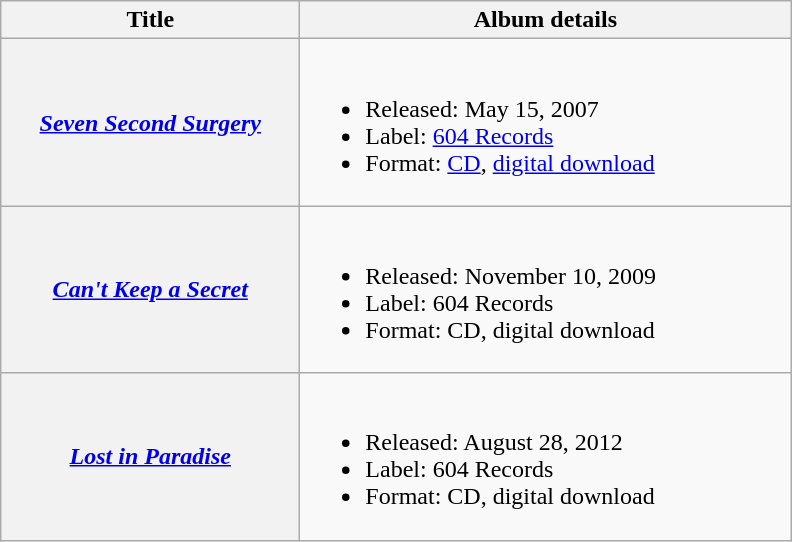<table class="wikitable plainrowheaders">
<tr>
<th scope="col" style="width:12em;">Title</th>
<th scope="col" style="width:20em;">Album details</th>
</tr>
<tr>
<th scope="row"><em><a href='#'>Seven Second Surgery</a></em></th>
<td><br><ul><li>Released: May 15, 2007</li><li>Label: <a href='#'>604 Records</a></li><li>Format: <a href='#'>CD</a>, <a href='#'>digital download</a></li></ul></td>
</tr>
<tr>
<th scope="row"><em><a href='#'>Can't Keep a Secret</a></em></th>
<td><br><ul><li>Released: November 10, 2009</li><li>Label: 604 Records</li><li>Format: CD, digital download</li></ul></td>
</tr>
<tr>
<th scope="row"><em><a href='#'>Lost in Paradise</a></em></th>
<td><br><ul><li>Released: August 28, 2012</li><li>Label: 604 Records</li><li>Format: CD, digital download</li></ul></td>
</tr>
</table>
